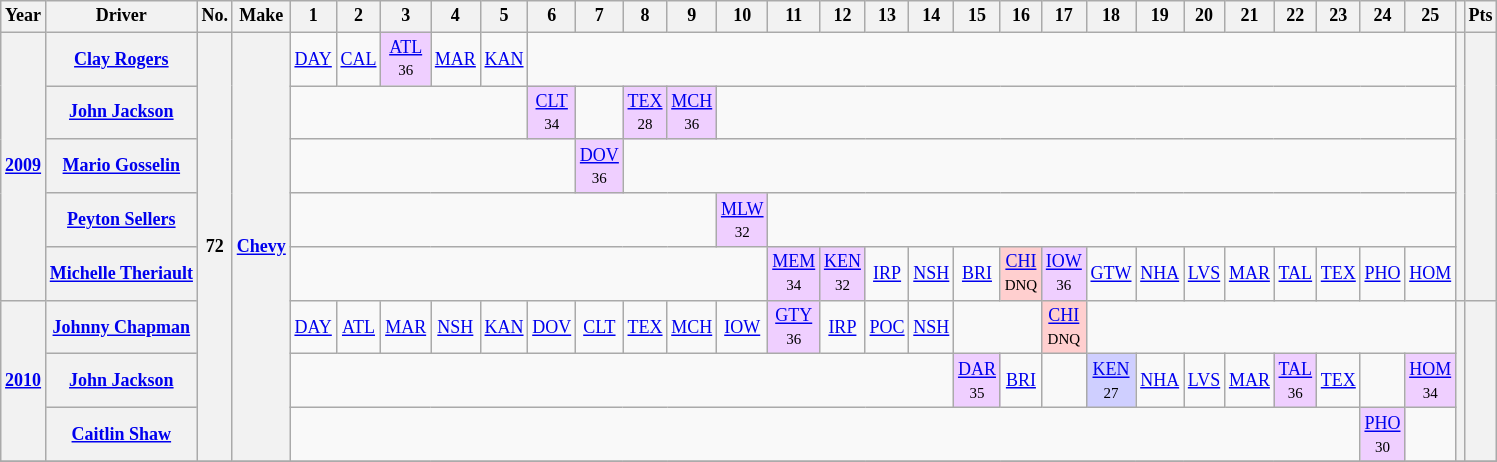<table class="wikitable" style="text-align:center; font-size:75%">
<tr>
<th>Year</th>
<th>Driver</th>
<th>No.</th>
<th>Make</th>
<th>1</th>
<th>2</th>
<th>3</th>
<th>4</th>
<th>5</th>
<th>6</th>
<th>7</th>
<th>8</th>
<th>9</th>
<th>10</th>
<th>11</th>
<th>12</th>
<th>13</th>
<th>14</th>
<th>15</th>
<th>16</th>
<th>17</th>
<th>18</th>
<th>19</th>
<th>20</th>
<th>21</th>
<th>22</th>
<th>23</th>
<th>24</th>
<th>25</th>
<th></th>
<th>Pts</th>
</tr>
<tr>
<th rowspan=5><a href='#'>2009</a></th>
<th><a href='#'>Clay Rogers</a></th>
<th rowspan=8>72</th>
<th rowspan=8><a href='#'>Chevy</a></th>
<td><a href='#'>DAY</a></td>
<td><a href='#'>CAL</a></td>
<td style="background:#EFCFFF;"><a href='#'>ATL</a><br><small>36</small></td>
<td><a href='#'>MAR</a></td>
<td><a href='#'>KAN</a></td>
<td colspan=20></td>
<th rowspan=5></th>
<th rowspan=5></th>
</tr>
<tr>
<th><a href='#'>John Jackson</a></th>
<td colspan=5></td>
<td style="background:#EFCFFF;"><a href='#'>CLT</a><br><small>34</small></td>
<td></td>
<td style="background:#EFCFFF;"><a href='#'>TEX</a><br><small>28</small></td>
<td style="background:#EFCFFF;"><a href='#'>MCH</a><br><small>36</small></td>
<td colspan=16></td>
</tr>
<tr>
<th><a href='#'>Mario Gosselin</a></th>
<td colspan=6></td>
<td style="background:#EFCFFF;"><a href='#'>DOV</a><br><small>36</small></td>
<td colspan=18></td>
</tr>
<tr>
<th><a href='#'>Peyton Sellers</a></th>
<td colspan=9></td>
<td style="background:#EFCFFF;"><a href='#'>MLW</a><br><small>32</small></td>
<td colspan=15></td>
</tr>
<tr>
<th><a href='#'>Michelle Theriault</a></th>
<td colspan=10></td>
<td style="background:#EFCFFF;"><a href='#'>MEM</a><br><small>34</small></td>
<td style="background:#EFCFFF;"><a href='#'>KEN</a><br><small>32</small></td>
<td><a href='#'>IRP</a></td>
<td><a href='#'>NSH</a></td>
<td><a href='#'>BRI</a></td>
<td style="background:#FFCFCF;"><a href='#'>CHI</a><br><small>DNQ</small></td>
<td style="background:#EFCFFF;"><a href='#'>IOW</a><br><small>36</small></td>
<td><a href='#'>GTW</a></td>
<td><a href='#'>NHA</a></td>
<td><a href='#'>LVS</a></td>
<td><a href='#'>MAR</a></td>
<td><a href='#'>TAL</a></td>
<td><a href='#'>TEX</a></td>
<td><a href='#'>PHO</a></td>
<td><a href='#'>HOM</a></td>
</tr>
<tr>
<th rowspan=3><a href='#'>2010</a></th>
<th><a href='#'>Johnny Chapman</a></th>
<td><a href='#'>DAY</a></td>
<td><a href='#'>ATL</a></td>
<td><a href='#'>MAR</a></td>
<td><a href='#'>NSH</a></td>
<td><a href='#'>KAN</a></td>
<td><a href='#'>DOV</a></td>
<td><a href='#'>CLT</a></td>
<td><a href='#'>TEX</a></td>
<td><a href='#'>MCH</a></td>
<td><a href='#'>IOW</a></td>
<td style="background:#EFCFFF;"><a href='#'>GTY</a><br><small>36</small></td>
<td><a href='#'>IRP</a></td>
<td><a href='#'>POC</a></td>
<td><a href='#'>NSH</a></td>
<td colspan=2></td>
<td style="background:#FFCFCF;"><a href='#'>CHI</a><br><small>DNQ</small></td>
<td colspan=8></td>
<th rowspan=3></th>
<th rowspan=3></th>
</tr>
<tr>
<th><a href='#'>John Jackson</a></th>
<td colspan=14></td>
<td style="background:#EFCFFF;"><a href='#'>DAR</a><br><small>35</small></td>
<td><a href='#'>BRI</a></td>
<td></td>
<td style="background:#CFCFFF;"><a href='#'>KEN</a><br><small>27</small></td>
<td><a href='#'>NHA</a></td>
<td><a href='#'>LVS</a></td>
<td><a href='#'>MAR</a></td>
<td style="background:#EFCFFF;"><a href='#'>TAL</a><br><small>36</small></td>
<td><a href='#'>TEX</a></td>
<td></td>
<td style="background:#EFCFFF;"><a href='#'>HOM</a><br><small>34</small></td>
</tr>
<tr>
<th><a href='#'>Caitlin Shaw</a></th>
<td colspan=23></td>
<td style="background:#EFCFFF;"><a href='#'>PHO</a><br><small>30</small></td>
<td></td>
</tr>
<tr>
</tr>
</table>
